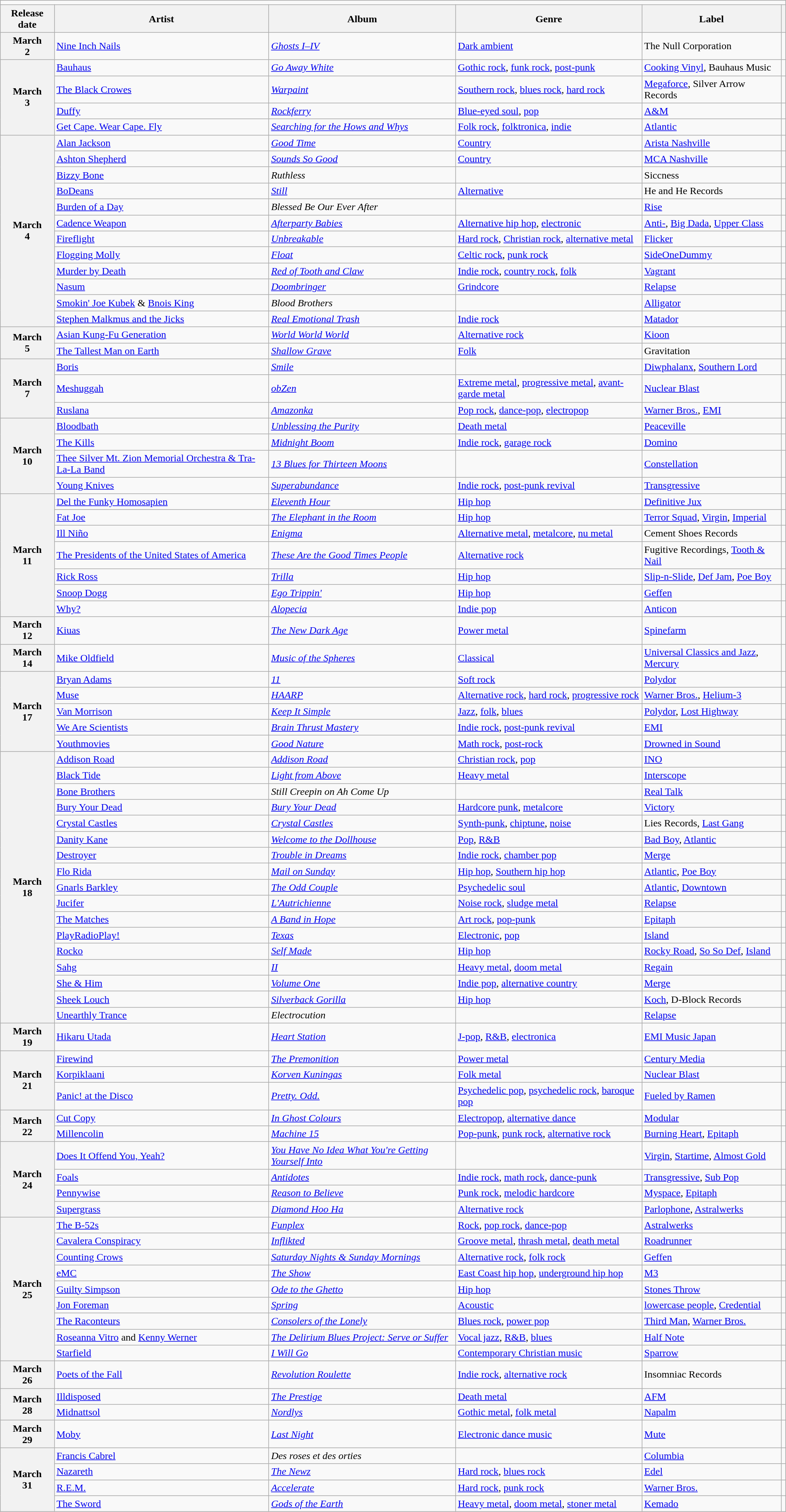<table class="wikitable plainrowheaders">
<tr>
<td colspan="6" style="text-align:center;"></td>
</tr>
<tr>
<th scope="col">Release date</th>
<th scope="col">Artist</th>
<th scope="col">Album</th>
<th scope="col">Genre</th>
<th scope="col">Label</th>
<th scope="col"></th>
</tr>
<tr>
<th scope="row" style="text-align:center;">March<br>2</th>
<td><a href='#'>Nine Inch Nails</a></td>
<td><em><a href='#'>Ghosts I–IV</a></em></td>
<td><a href='#'>Dark ambient</a></td>
<td>The Null Corporation</td>
<td></td>
</tr>
<tr>
<th scope="row" rowspan="4" style="text-align:center;">March<br>3</th>
<td><a href='#'>Bauhaus</a></td>
<td><em><a href='#'>Go Away White</a></em></td>
<td><a href='#'>Gothic rock</a>, <a href='#'>funk rock</a>, <a href='#'>post-punk</a></td>
<td><a href='#'>Cooking Vinyl</a>, Bauhaus Music</td>
<td></td>
</tr>
<tr>
<td><a href='#'>The Black Crowes</a></td>
<td><em><a href='#'>Warpaint</a></em></td>
<td><a href='#'>Southern rock</a>, <a href='#'>blues rock</a>, <a href='#'>hard rock</a></td>
<td><a href='#'>Megaforce</a>, Silver Arrow Records</td>
<td></td>
</tr>
<tr>
<td><a href='#'>Duffy</a></td>
<td><em><a href='#'>Rockferry</a></em></td>
<td><a href='#'>Blue-eyed soul</a>, <a href='#'>pop</a></td>
<td><a href='#'>A&M</a></td>
<td></td>
</tr>
<tr>
<td><a href='#'>Get Cape. Wear Cape. Fly</a></td>
<td><em><a href='#'>Searching for the Hows and Whys</a></em></td>
<td><a href='#'>Folk rock</a>, <a href='#'>folktronica</a>, <a href='#'>indie</a></td>
<td><a href='#'>Atlantic</a></td>
<td></td>
</tr>
<tr>
<th scope="row" rowspan="12" style="text-align:center;">March<br>4</th>
<td><a href='#'>Alan Jackson</a></td>
<td><em><a href='#'>Good Time</a></em></td>
<td><a href='#'>Country</a></td>
<td><a href='#'>Arista Nashville</a></td>
<td></td>
</tr>
<tr>
<td><a href='#'>Ashton Shepherd</a></td>
<td><em><a href='#'>Sounds So Good</a></em></td>
<td><a href='#'>Country</a></td>
<td><a href='#'>MCA Nashville</a></td>
<td></td>
</tr>
<tr>
<td><a href='#'>Bizzy Bone</a></td>
<td><em>Ruthless</em></td>
<td></td>
<td>Siccness</td>
<td></td>
</tr>
<tr>
<td><a href='#'>BoDeans</a></td>
<td><em><a href='#'>Still</a></em></td>
<td><a href='#'>Alternative</a></td>
<td>He and He Records</td>
<td></td>
</tr>
<tr>
<td><a href='#'>Burden of a Day</a></td>
<td><em>Blessed Be Our Ever After</em></td>
<td></td>
<td><a href='#'>Rise</a></td>
<td></td>
</tr>
<tr>
<td><a href='#'>Cadence Weapon</a></td>
<td><em><a href='#'>Afterparty Babies</a></em></td>
<td><a href='#'>Alternative hip hop</a>, <a href='#'>electronic</a></td>
<td><a href='#'>Anti-</a>, <a href='#'>Big Dada</a>, <a href='#'>Upper Class</a></td>
<td></td>
</tr>
<tr>
<td><a href='#'>Fireflight</a></td>
<td><em><a href='#'>Unbreakable</a></em></td>
<td><a href='#'>Hard rock</a>, <a href='#'>Christian rock</a>, <a href='#'>alternative metal</a></td>
<td><a href='#'>Flicker</a></td>
<td></td>
</tr>
<tr>
<td><a href='#'>Flogging Molly</a></td>
<td><em><a href='#'>Float</a></em></td>
<td><a href='#'>Celtic rock</a>, <a href='#'>punk rock</a></td>
<td><a href='#'>SideOneDummy</a></td>
<td></td>
</tr>
<tr>
<td><a href='#'>Murder by Death</a></td>
<td><em><a href='#'>Red of Tooth and Claw</a></em></td>
<td><a href='#'>Indie rock</a>, <a href='#'>country rock</a>, <a href='#'>folk</a></td>
<td><a href='#'>Vagrant</a></td>
<td></td>
</tr>
<tr>
<td><a href='#'>Nasum</a></td>
<td><em><a href='#'>Doombringer</a></em></td>
<td><a href='#'>Grindcore</a></td>
<td><a href='#'>Relapse</a></td>
<td></td>
</tr>
<tr>
<td><a href='#'>Smokin' Joe Kubek</a> & <a href='#'>Bnois King</a></td>
<td><em>Blood Brothers</em></td>
<td></td>
<td><a href='#'>Alligator</a></td>
<td></td>
</tr>
<tr>
<td><a href='#'>Stephen Malkmus and the Jicks</a></td>
<td><em><a href='#'>Real Emotional Trash</a></em></td>
<td><a href='#'>Indie rock</a></td>
<td><a href='#'>Matador</a></td>
<td></td>
</tr>
<tr>
<th scope="row" rowspan="2" style="text-align:center;">March<br>5</th>
<td><a href='#'>Asian Kung-Fu Generation</a></td>
<td><em><a href='#'>World World World</a></em></td>
<td><a href='#'>Alternative rock</a></td>
<td><a href='#'>Kioon</a></td>
<td></td>
</tr>
<tr>
<td><a href='#'>The Tallest Man on Earth</a></td>
<td><em><a href='#'>Shallow Grave</a></em></td>
<td><a href='#'>Folk</a></td>
<td>Gravitation</td>
<td></td>
</tr>
<tr>
<th scope="row" rowspan="3" style="text-align:center;">March<br>7</th>
<td><a href='#'>Boris</a></td>
<td><em><a href='#'>Smile</a></em></td>
<td></td>
<td><a href='#'>Diwphalanx</a>, <a href='#'>Southern Lord</a></td>
<td></td>
</tr>
<tr>
<td><a href='#'>Meshuggah</a></td>
<td><em><a href='#'>obZen</a></em></td>
<td><a href='#'>Extreme metal</a>, <a href='#'>progressive metal</a>, <a href='#'>avant-garde metal</a></td>
<td><a href='#'>Nuclear Blast</a></td>
<td></td>
</tr>
<tr>
<td><a href='#'>Ruslana</a></td>
<td><em><a href='#'>Amazonka</a></em></td>
<td><a href='#'>Pop rock</a>, <a href='#'>dance-pop</a>, <a href='#'>electropop</a></td>
<td><a href='#'>Warner Bros.</a>, <a href='#'>EMI</a></td>
<td></td>
</tr>
<tr>
<th scope="row" rowspan="4" style="text-align:center;">March<br>10</th>
<td><a href='#'>Bloodbath</a></td>
<td><em><a href='#'>Unblessing the Purity</a></em></td>
<td><a href='#'>Death metal</a></td>
<td><a href='#'>Peaceville</a></td>
<td></td>
</tr>
<tr>
<td><a href='#'>The Kills</a></td>
<td><em><a href='#'>Midnight Boom</a></em></td>
<td><a href='#'>Indie rock</a>, <a href='#'>garage rock</a></td>
<td><a href='#'>Domino</a></td>
<td></td>
</tr>
<tr>
<td><a href='#'>Thee Silver Mt. Zion Memorial Orchestra & Tra-La-La Band</a></td>
<td><em><a href='#'>13 Blues for Thirteen Moons</a></em></td>
<td></td>
<td><a href='#'>Constellation</a></td>
<td></td>
</tr>
<tr>
<td><a href='#'>Young Knives</a></td>
<td><em><a href='#'>Superabundance</a></em></td>
<td><a href='#'>Indie rock</a>, <a href='#'>post-punk revival</a></td>
<td><a href='#'>Transgressive</a></td>
<td></td>
</tr>
<tr>
<th scope="row" rowspan="7" style="text-align:center;">March<br>11</th>
<td><a href='#'>Del the Funky Homosapien</a></td>
<td><em><a href='#'>Eleventh Hour</a></em></td>
<td><a href='#'>Hip hop</a></td>
<td><a href='#'>Definitive Jux</a></td>
<td></td>
</tr>
<tr>
<td><a href='#'>Fat Joe</a></td>
<td><em><a href='#'>The Elephant in the Room</a></em></td>
<td><a href='#'>Hip hop</a></td>
<td><a href='#'>Terror Squad</a>, <a href='#'>Virgin</a>, <a href='#'>Imperial</a></td>
<td></td>
</tr>
<tr>
<td><a href='#'>Ill Niño</a></td>
<td><em><a href='#'>Enigma</a></em></td>
<td><a href='#'>Alternative metal</a>, <a href='#'>metalcore</a>, <a href='#'>nu metal</a></td>
<td>Cement Shoes Records</td>
<td></td>
</tr>
<tr>
<td><a href='#'>The Presidents of the United States of America</a></td>
<td><em><a href='#'>These Are the Good Times People</a></em></td>
<td><a href='#'>Alternative rock</a></td>
<td>Fugitive Recordings, <a href='#'>Tooth & Nail</a></td>
<td></td>
</tr>
<tr>
<td><a href='#'>Rick Ross</a></td>
<td><em><a href='#'>Trilla</a></em></td>
<td><a href='#'>Hip hop</a></td>
<td><a href='#'>Slip-n-Slide</a>, <a href='#'>Def Jam</a>, <a href='#'>Poe Boy</a></td>
<td></td>
</tr>
<tr>
<td><a href='#'>Snoop Dogg</a></td>
<td><em><a href='#'>Ego Trippin'</a></em></td>
<td><a href='#'>Hip hop</a></td>
<td><a href='#'>Geffen</a></td>
<td></td>
</tr>
<tr>
<td><a href='#'>Why?</a></td>
<td><em><a href='#'>Alopecia</a></em></td>
<td><a href='#'>Indie pop</a></td>
<td><a href='#'>Anticon</a></td>
<td></td>
</tr>
<tr>
<th scope="row" style="text-align:center;">March<br>12</th>
<td><a href='#'>Kiuas</a></td>
<td><em><a href='#'>The New Dark Age</a></em></td>
<td><a href='#'>Power metal</a></td>
<td><a href='#'>Spinefarm</a></td>
<td></td>
</tr>
<tr>
<th scope="row" style="text-align:center;">March<br>14</th>
<td><a href='#'>Mike Oldfield</a></td>
<td><em><a href='#'>Music of the Spheres</a></em></td>
<td><a href='#'>Classical</a></td>
<td><a href='#'>Universal Classics and Jazz</a>, <a href='#'>Mercury</a></td>
<td></td>
</tr>
<tr>
<th scope="row" rowspan="5" style="text-align:center;">March<br>17</th>
<td><a href='#'>Bryan Adams</a></td>
<td><em><a href='#'>11</a></em></td>
<td><a href='#'>Soft rock</a></td>
<td><a href='#'>Polydor</a></td>
<td></td>
</tr>
<tr>
<td><a href='#'>Muse</a></td>
<td><em><a href='#'>HAARP</a></em></td>
<td><a href='#'>Alternative rock</a>, <a href='#'>hard rock</a>, <a href='#'>progressive rock</a></td>
<td><a href='#'>Warner Bros.</a>, <a href='#'>Helium-3</a></td>
<td></td>
</tr>
<tr>
<td><a href='#'>Van Morrison</a></td>
<td><em><a href='#'>Keep It Simple</a></em></td>
<td><a href='#'>Jazz</a>, <a href='#'>folk</a>, <a href='#'>blues</a></td>
<td><a href='#'>Polydor</a>, <a href='#'>Lost Highway</a></td>
<td></td>
</tr>
<tr>
<td><a href='#'>We Are Scientists</a></td>
<td><em><a href='#'>Brain Thrust Mastery</a></em></td>
<td><a href='#'>Indie rock</a>, <a href='#'>post-punk revival</a></td>
<td><a href='#'>EMI</a></td>
<td></td>
</tr>
<tr>
<td><a href='#'>Youthmovies</a></td>
<td><em><a href='#'>Good Nature</a></em></td>
<td><a href='#'>Math rock</a>, <a href='#'>post-rock</a></td>
<td><a href='#'>Drowned in Sound</a></td>
<td></td>
</tr>
<tr>
<th scope="row" rowspan="17" style="text-align:center;">March<br>18</th>
<td><a href='#'>Addison Road</a></td>
<td><em><a href='#'>Addison Road</a></em></td>
<td><a href='#'>Christian rock</a>, <a href='#'>pop</a></td>
<td><a href='#'>INO</a></td>
<td></td>
</tr>
<tr>
<td><a href='#'>Black Tide</a></td>
<td><em><a href='#'>Light from Above</a></em></td>
<td><a href='#'>Heavy metal</a></td>
<td><a href='#'>Interscope</a></td>
<td></td>
</tr>
<tr>
<td><a href='#'>Bone Brothers</a></td>
<td><em>Still Creepin on Ah Come Up</em></td>
<td></td>
<td><a href='#'>Real Talk</a></td>
<td></td>
</tr>
<tr>
<td><a href='#'>Bury Your Dead</a></td>
<td><em><a href='#'>Bury Your Dead</a></em></td>
<td><a href='#'>Hardcore punk</a>, <a href='#'>metalcore</a></td>
<td><a href='#'>Victory</a></td>
<td></td>
</tr>
<tr>
<td><a href='#'>Crystal Castles</a></td>
<td><em><a href='#'>Crystal Castles</a></em></td>
<td><a href='#'>Synth-punk</a>, <a href='#'>chiptune</a>, <a href='#'>noise</a></td>
<td>Lies Records, <a href='#'>Last Gang</a></td>
<td></td>
</tr>
<tr>
<td><a href='#'>Danity Kane</a></td>
<td><em><a href='#'>Welcome to the Dollhouse</a></em></td>
<td><a href='#'>Pop</a>, <a href='#'>R&B</a></td>
<td><a href='#'>Bad Boy</a>, <a href='#'>Atlantic</a></td>
<td></td>
</tr>
<tr>
<td><a href='#'>Destroyer</a></td>
<td><em><a href='#'>Trouble in Dreams</a></em></td>
<td><a href='#'>Indie rock</a>, <a href='#'>chamber pop</a></td>
<td><a href='#'>Merge</a></td>
<td></td>
</tr>
<tr>
<td><a href='#'>Flo Rida</a></td>
<td><em><a href='#'>Mail on Sunday</a></em></td>
<td><a href='#'>Hip hop</a>, <a href='#'>Southern hip hop</a></td>
<td><a href='#'>Atlantic</a>, <a href='#'>Poe Boy</a></td>
<td></td>
</tr>
<tr>
<td><a href='#'>Gnarls Barkley</a></td>
<td><em><a href='#'>The Odd Couple</a></em></td>
<td><a href='#'>Psychedelic soul</a></td>
<td><a href='#'>Atlantic</a>, <a href='#'>Downtown</a></td>
<td></td>
</tr>
<tr>
<td><a href='#'>Jucifer</a></td>
<td><em><a href='#'>L'Autrichienne</a></em></td>
<td><a href='#'>Noise rock</a>, <a href='#'>sludge metal</a></td>
<td><a href='#'>Relapse</a></td>
<td></td>
</tr>
<tr>
<td><a href='#'>The Matches</a></td>
<td><em><a href='#'>A Band in Hope</a></em></td>
<td><a href='#'>Art rock</a>, <a href='#'>pop-punk</a></td>
<td><a href='#'>Epitaph</a></td>
<td></td>
</tr>
<tr>
<td><a href='#'>PlayRadioPlay!</a></td>
<td><em><a href='#'>Texas</a></em></td>
<td><a href='#'>Electronic</a>, <a href='#'>pop</a></td>
<td><a href='#'>Island</a></td>
<td></td>
</tr>
<tr>
<td><a href='#'>Rocko</a></td>
<td><em><a href='#'>Self Made</a></em></td>
<td><a href='#'>Hip hop</a></td>
<td><a href='#'>Rocky Road</a>, <a href='#'>So So Def</a>, <a href='#'>Island</a></td>
<td></td>
</tr>
<tr>
<td><a href='#'>Sahg</a></td>
<td><em><a href='#'>II</a></em></td>
<td><a href='#'>Heavy metal</a>, <a href='#'>doom metal</a></td>
<td><a href='#'>Regain</a></td>
<td></td>
</tr>
<tr>
<td><a href='#'>She & Him</a></td>
<td><em><a href='#'>Volume One</a></em></td>
<td><a href='#'>Indie pop</a>, <a href='#'>alternative country</a></td>
<td><a href='#'>Merge</a></td>
<td></td>
</tr>
<tr>
<td><a href='#'>Sheek Louch</a></td>
<td><em><a href='#'>Silverback Gorilla</a></em></td>
<td><a href='#'>Hip hop</a></td>
<td><a href='#'>Koch</a>, D-Block Records</td>
<td></td>
</tr>
<tr>
<td><a href='#'>Unearthly Trance</a></td>
<td><em>Electrocution</em></td>
<td></td>
<td><a href='#'>Relapse</a></td>
<td></td>
</tr>
<tr>
<th scope="row" style="text-align:center;">March<br>19</th>
<td><a href='#'>Hikaru Utada</a></td>
<td><em><a href='#'>Heart Station</a></em></td>
<td><a href='#'>J-pop</a>, <a href='#'>R&B</a>, <a href='#'>electronica</a></td>
<td><a href='#'>EMI Music Japan</a></td>
<td></td>
</tr>
<tr>
<th scope="row" rowspan="3" style="text-align:center;">March<br>21</th>
<td><a href='#'>Firewind</a></td>
<td><em><a href='#'>The Premonition</a></em></td>
<td><a href='#'>Power metal</a></td>
<td><a href='#'>Century Media</a></td>
<td></td>
</tr>
<tr>
<td><a href='#'>Korpiklaani</a></td>
<td><em><a href='#'>Korven Kuningas</a></em></td>
<td><a href='#'>Folk metal</a></td>
<td><a href='#'>Nuclear Blast</a></td>
<td></td>
</tr>
<tr>
<td><a href='#'>Panic! at the Disco</a></td>
<td><em><a href='#'>Pretty. Odd.</a></em></td>
<td><a href='#'>Psychedelic pop</a>, <a href='#'>psychedelic rock</a>, <a href='#'>baroque pop</a></td>
<td><a href='#'>Fueled by Ramen</a></td>
<td></td>
</tr>
<tr>
<th scope="row" rowspan="2" style="text-align:center;">March<br>22</th>
<td><a href='#'>Cut Copy</a></td>
<td><em><a href='#'>In Ghost Colours</a></em></td>
<td><a href='#'>Electropop</a>, <a href='#'>alternative dance</a></td>
<td><a href='#'>Modular</a></td>
<td></td>
</tr>
<tr>
<td><a href='#'>Millencolin</a></td>
<td><em><a href='#'>Machine 15</a></em></td>
<td><a href='#'>Pop-punk</a>, <a href='#'>punk rock</a>, <a href='#'>alternative rock</a></td>
<td><a href='#'>Burning Heart</a>, <a href='#'>Epitaph</a></td>
<td></td>
</tr>
<tr>
<th scope="row" rowspan="4" style="text-align:center;">March<br>24</th>
<td><a href='#'>Does It Offend You, Yeah?</a></td>
<td><em><a href='#'>You Have No Idea What You're Getting Yourself Into</a></em></td>
<td></td>
<td><a href='#'>Virgin</a>, <a href='#'>Startime</a>, <a href='#'>Almost Gold</a></td>
<td></td>
</tr>
<tr>
<td><a href='#'>Foals</a></td>
<td><em><a href='#'>Antidotes</a></em></td>
<td><a href='#'>Indie rock</a>, <a href='#'>math rock</a>, <a href='#'>dance-punk</a></td>
<td><a href='#'>Transgressive</a>, <a href='#'>Sub Pop</a></td>
<td></td>
</tr>
<tr>
<td><a href='#'>Pennywise</a></td>
<td><em><a href='#'>Reason to Believe</a></em></td>
<td><a href='#'>Punk rock</a>, <a href='#'>melodic hardcore</a></td>
<td><a href='#'>Myspace</a>, <a href='#'>Epitaph</a></td>
<td></td>
</tr>
<tr>
<td><a href='#'>Supergrass</a></td>
<td><em><a href='#'>Diamond Hoo Ha</a></em></td>
<td><a href='#'>Alternative rock</a></td>
<td><a href='#'>Parlophone</a>, <a href='#'>Astralwerks</a></td>
<td></td>
</tr>
<tr>
<th scope="row" rowspan="9" style="text-align:center;">March<br>25</th>
<td><a href='#'>The B-52s</a></td>
<td><em><a href='#'>Funplex</a></em></td>
<td><a href='#'>Rock</a>, <a href='#'>pop rock</a>, <a href='#'>dance-pop</a></td>
<td><a href='#'>Astralwerks</a></td>
<td></td>
</tr>
<tr>
<td><a href='#'>Cavalera Conspiracy</a></td>
<td><em><a href='#'>Inflikted</a></em></td>
<td><a href='#'>Groove metal</a>, <a href='#'>thrash metal</a>, <a href='#'>death metal</a></td>
<td><a href='#'>Roadrunner</a></td>
<td></td>
</tr>
<tr>
<td><a href='#'>Counting Crows</a></td>
<td><em><a href='#'>Saturday Nights & Sunday Mornings</a></em></td>
<td><a href='#'>Alternative rock</a>, <a href='#'>folk rock</a></td>
<td><a href='#'>Geffen</a></td>
<td></td>
</tr>
<tr>
<td><a href='#'>eMC</a></td>
<td><em><a href='#'>The Show</a></em></td>
<td><a href='#'>East Coast hip hop</a>, <a href='#'>underground hip hop</a></td>
<td><a href='#'>M3</a></td>
<td></td>
</tr>
<tr>
<td><a href='#'>Guilty Simpson</a></td>
<td><em><a href='#'>Ode to the Ghetto</a></em></td>
<td><a href='#'>Hip hop</a></td>
<td><a href='#'>Stones Throw</a></td>
<td></td>
</tr>
<tr>
<td><a href='#'>Jon Foreman</a></td>
<td><em><a href='#'>Spring</a></em></td>
<td><a href='#'>Acoustic</a></td>
<td><a href='#'>lowercase people</a>, <a href='#'>Credential</a></td>
<td></td>
</tr>
<tr>
<td><a href='#'>The Raconteurs</a></td>
<td><em><a href='#'>Consolers of the Lonely</a></em></td>
<td><a href='#'>Blues rock</a>, <a href='#'>power pop</a></td>
<td><a href='#'>Third Man</a>, <a href='#'>Warner Bros.</a></td>
<td></td>
</tr>
<tr>
<td><a href='#'>Roseanna Vitro</a> and <a href='#'>Kenny Werner</a></td>
<td><em><a href='#'>The Delirium Blues Project: Serve or Suffer</a></em></td>
<td><a href='#'>Vocal jazz</a>, <a href='#'>R&B</a>, <a href='#'>blues</a></td>
<td><a href='#'>Half Note</a></td>
<td></td>
</tr>
<tr>
<td><a href='#'>Starfield</a></td>
<td><em><a href='#'>I Will Go</a></em></td>
<td><a href='#'>Contemporary Christian music</a></td>
<td><a href='#'>Sparrow</a></td>
<td></td>
</tr>
<tr>
<th scope="row" style="text-align:center;">March<br>26</th>
<td><a href='#'>Poets of the Fall</a></td>
<td><em><a href='#'>Revolution Roulette</a></em></td>
<td><a href='#'>Indie rock</a>, <a href='#'>alternative rock</a></td>
<td>Insomniac Records</td>
<td></td>
</tr>
<tr>
<th scope="row" rowspan="2" style="text-align:center;">March<br>28</th>
<td><a href='#'>Illdisposed</a></td>
<td><em><a href='#'>The Prestige</a></em></td>
<td><a href='#'>Death metal</a></td>
<td><a href='#'>AFM</a></td>
<td></td>
</tr>
<tr>
<td><a href='#'>Midnattsol</a></td>
<td><em><a href='#'>Nordlys</a></em></td>
<td><a href='#'>Gothic metal</a>, <a href='#'>folk metal</a></td>
<td><a href='#'>Napalm</a></td>
<td></td>
</tr>
<tr>
<th scope="row" style="text-align:center;">March<br>29</th>
<td><a href='#'>Moby</a></td>
<td><em><a href='#'>Last Night</a></em></td>
<td><a href='#'>Electronic dance music</a></td>
<td><a href='#'>Mute</a></td>
<td></td>
</tr>
<tr>
<th scope="row" rowspan="4" style="text-align:center;">March<br>31</th>
<td><a href='#'>Francis Cabrel</a></td>
<td><em>Des roses et des orties</em></td>
<td></td>
<td><a href='#'>Columbia</a></td>
<td></td>
</tr>
<tr>
<td><a href='#'>Nazareth</a></td>
<td><em><a href='#'>The Newz</a></em></td>
<td><a href='#'>Hard rock</a>, <a href='#'>blues rock</a></td>
<td><a href='#'>Edel</a></td>
<td></td>
</tr>
<tr>
<td><a href='#'>R.E.M.</a></td>
<td><em><a href='#'>Accelerate</a></em></td>
<td><a href='#'>Hard rock</a>, <a href='#'>punk rock</a></td>
<td><a href='#'>Warner Bros.</a></td>
<td></td>
</tr>
<tr>
<td><a href='#'>The Sword</a></td>
<td><em><a href='#'>Gods of the Earth</a></em></td>
<td><a href='#'>Heavy metal</a>, <a href='#'>doom metal</a>, <a href='#'>stoner metal</a></td>
<td><a href='#'>Kemado</a></td>
<td></td>
</tr>
</table>
